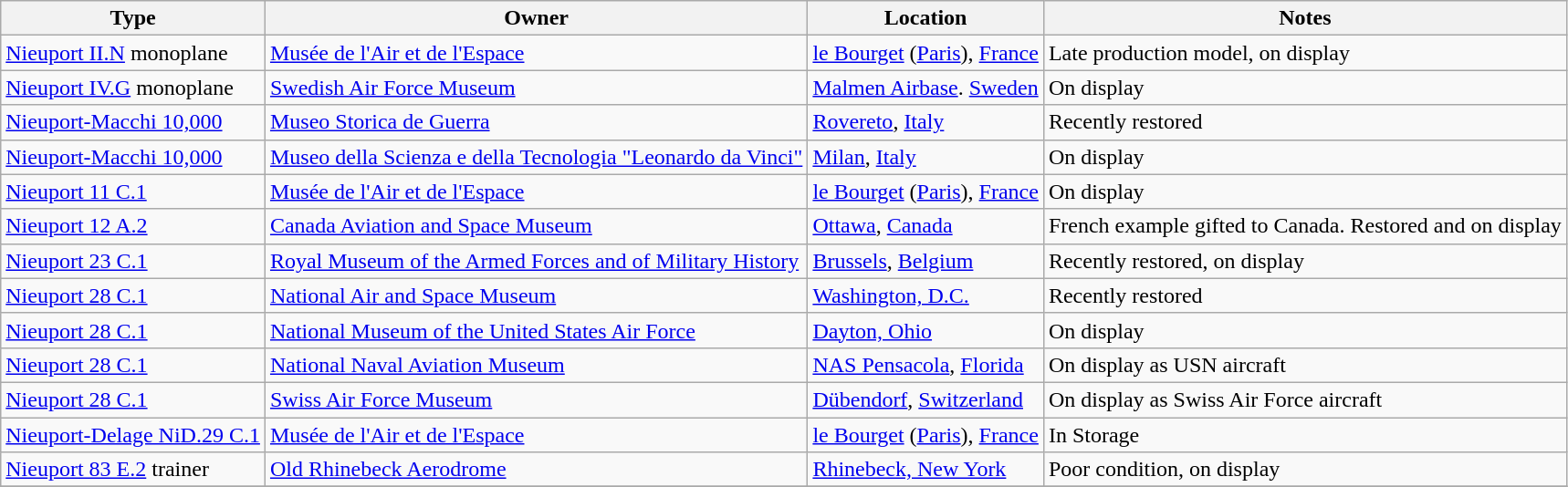<table class="wikitable">
<tr>
<th>Type</th>
<th>Owner</th>
<th>Location</th>
<th>Notes</th>
</tr>
<tr>
<td><a href='#'>Nieuport II.N</a> monoplane</td>
<td><a href='#'>Musée de l'Air et de l'Espace</a></td>
<td><a href='#'>le Bourget</a> (<a href='#'>Paris</a>), <a href='#'>France</a></td>
<td>Late production model, on display</td>
</tr>
<tr>
<td><a href='#'>Nieuport IV.G</a> monoplane</td>
<td><a href='#'>Swedish Air Force Museum</a></td>
<td><a href='#'>Malmen Airbase</a>. <a href='#'>Sweden</a></td>
<td>On display</td>
</tr>
<tr>
<td><a href='#'>Nieuport-Macchi 10,000</a></td>
<td><a href='#'>Museo Storica de Guerra</a></td>
<td><a href='#'>Rovereto</a>, <a href='#'>Italy</a></td>
<td>Recently restored</td>
</tr>
<tr>
<td><a href='#'>Nieuport-Macchi 10,000</a></td>
<td><a href='#'>Museo della Scienza e della Tecnologia "Leonardo da Vinci"</a></td>
<td><a href='#'>Milan</a>, <a href='#'>Italy</a></td>
<td>On display</td>
</tr>
<tr>
<td><a href='#'>Nieuport 11 C.1</a></td>
<td><a href='#'>Musée de l'Air et de l'Espace</a></td>
<td><a href='#'>le Bourget</a> (<a href='#'>Paris</a>), <a href='#'>France</a></td>
<td>On display</td>
</tr>
<tr>
<td><a href='#'>Nieuport 12 A.2</a></td>
<td><a href='#'>Canada Aviation and Space Museum</a></td>
<td><a href='#'>Ottawa</a>, <a href='#'>Canada</a></td>
<td>French example gifted to Canada. Restored and on display</td>
</tr>
<tr>
<td><a href='#'>Nieuport 23 C.1</a></td>
<td><a href='#'>Royal Museum of the Armed Forces and of Military History</a></td>
<td><a href='#'>Brussels</a>, <a href='#'>Belgium</a></td>
<td>Recently restored, on display</td>
</tr>
<tr>
<td><a href='#'>Nieuport 28 C.1</a></td>
<td><a href='#'>National Air and Space Museum</a></td>
<td><a href='#'>Washington, D.C.</a></td>
<td>Recently restored</td>
</tr>
<tr>
<td><a href='#'>Nieuport 28 C.1</a></td>
<td><a href='#'>National Museum of the United States Air Force</a></td>
<td><a href='#'>Dayton, Ohio</a></td>
<td>On display</td>
</tr>
<tr>
<td><a href='#'>Nieuport 28 C.1</a></td>
<td><a href='#'>National Naval Aviation Museum</a></td>
<td><a href='#'>NAS Pensacola</a>, <a href='#'>Florida</a></td>
<td>On display as USN aircraft</td>
</tr>
<tr>
<td><a href='#'>Nieuport 28 C.1</a></td>
<td><a href='#'>Swiss Air Force Museum</a></td>
<td><a href='#'>Dübendorf</a>, <a href='#'>Switzerland</a></td>
<td>On display as Swiss Air Force aircraft</td>
</tr>
<tr>
<td><a href='#'>Nieuport-Delage NiD.29 C.1</a></td>
<td><a href='#'>Musée de l'Air et de l'Espace</a></td>
<td><a href='#'>le Bourget</a> (<a href='#'>Paris</a>), <a href='#'>France</a></td>
<td>In Storage</td>
</tr>
<tr>
<td><a href='#'>Nieuport 83 E.2</a> trainer</td>
<td><a href='#'>Old Rhinebeck Aerodrome</a></td>
<td><a href='#'>Rhinebeck, New York</a></td>
<td>Poor condition, on display</td>
</tr>
<tr>
</tr>
</table>
